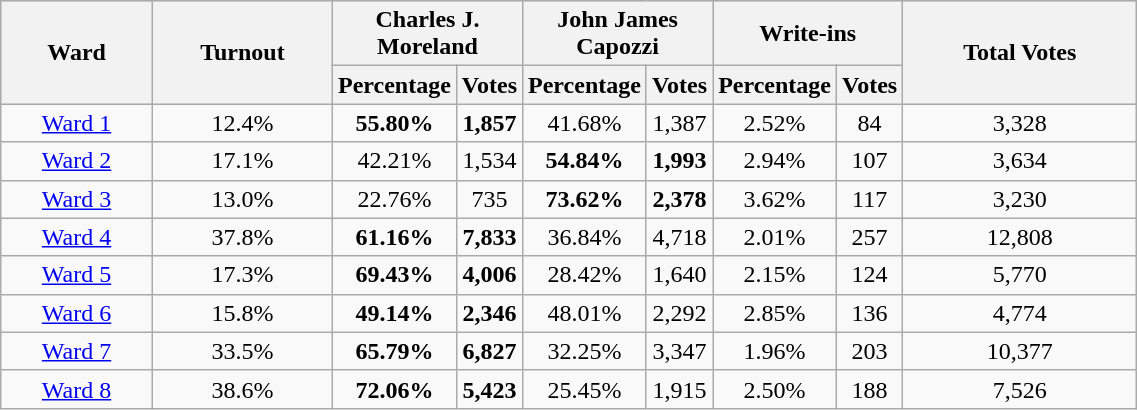<table style="width:60%;" class="wikitable sortable">
<tr style="background:lightgrey;">
<th rowspan=2>Ward</th>
<th rowspan=2>Turnout</th>
<th colspan="2">Charles J. Moreland</th>
<th colspan="2">John James Capozzi</th>
<th colspan="2">Write-ins</th>
<th rowspan=2>Total Votes</th>
</tr>
<tr>
<th style="width:1%;">Percentage</th>
<th style="width:1%;">Votes</th>
<th style="width:1%;">Percentage</th>
<th style="width:1%;">Votes</th>
<th style="width:1%;">Percentage</th>
<th style="width:1%;">Votes</th>
</tr>
<tr style="text-align:center;"|>
<td><a href='#'>Ward 1</a></td>
<td>12.4%</td>
<td><strong>55.80%</strong></td>
<td><strong>1,857</strong></td>
<td>41.68%</td>
<td>1,387</td>
<td>2.52%</td>
<td>84</td>
<td>3,328</td>
</tr>
<tr style="text-align:center;"|>
<td><a href='#'>Ward 2</a></td>
<td>17.1%</td>
<td>42.21%</td>
<td>1,534</td>
<td><strong>54.84%</strong></td>
<td><strong>1,993</strong></td>
<td>2.94%</td>
<td>107</td>
<td>3,634</td>
</tr>
<tr style="text-align:center;"|>
<td><a href='#'>Ward 3</a></td>
<td>13.0%</td>
<td>22.76%</td>
<td>735</td>
<td><strong>73.62%</strong></td>
<td><strong>2,378</strong></td>
<td>3.62%</td>
<td>117</td>
<td>3,230</td>
</tr>
<tr style="text-align:center;"|>
<td><a href='#'>Ward 4</a></td>
<td>37.8%</td>
<td><strong>61.16%</strong></td>
<td><strong>7,833</strong></td>
<td>36.84%</td>
<td>4,718</td>
<td>2.01%</td>
<td>257</td>
<td>12,808</td>
</tr>
<tr style="text-align:center;"|>
<td><a href='#'>Ward 5</a></td>
<td>17.3%</td>
<td><strong>69.43%</strong></td>
<td><strong>4,006</strong></td>
<td>28.42%</td>
<td>1,640</td>
<td>2.15%</td>
<td>124</td>
<td>5,770</td>
</tr>
<tr style="text-align:center;"|>
<td><a href='#'>Ward 6</a></td>
<td>15.8%</td>
<td><strong>49.14%</strong></td>
<td><strong>2,346</strong></td>
<td>48.01%</td>
<td>2,292</td>
<td>2.85%</td>
<td>136</td>
<td>4,774</td>
</tr>
<tr style="text-align:center;"|>
<td><a href='#'>Ward 7</a></td>
<td>33.5%</td>
<td><strong>65.79%</strong></td>
<td><strong>6,827</strong></td>
<td>32.25%</td>
<td>3,347</td>
<td>1.96%</td>
<td>203</td>
<td>10,377</td>
</tr>
<tr style="text-align:center;"|>
<td><a href='#'>Ward 8</a></td>
<td>38.6%</td>
<td><strong>72.06%</strong></td>
<td><strong>5,423</strong></td>
<td>25.45%</td>
<td>1,915</td>
<td>2.50%</td>
<td>188</td>
<td>7,526</td>
</tr>
</table>
